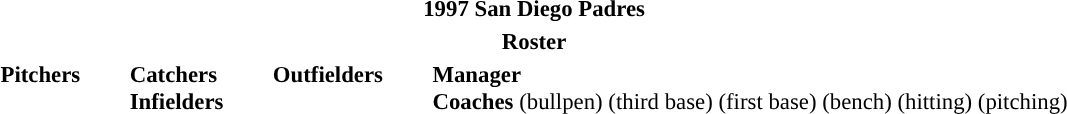<table class="toccolours" style="font-size: 95%;">
<tr>
<th colspan="10" style="text-align:center; ">1997 San Diego Padres</th>
</tr>
<tr>
<td colspan="10" style="text-align:center; "><strong>Roster</strong></td>
</tr>
<tr>
<td valign="top"><strong>Pitchers</strong><br>



















</td>
<td width="25px"></td>
<td valign="top"><strong>Catchers</strong><br>



<strong>Infielders</strong>










</td>
<td width="25px"></td>
<td valign="top"><strong>Outfielders</strong><br>







</td>
<td width="25px"></td>
<td valign="top"><strong>Manager</strong><br>
<strong>Coaches</strong>
 (bullpen)
 (third base)
 (first base)
 (bench)
 (hitting)
 (pitching)</td>
</tr>
</table>
